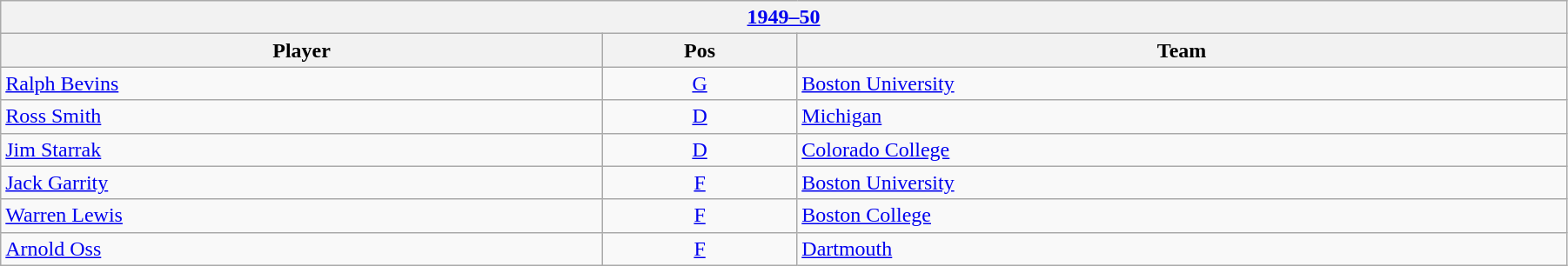<table class="wikitable" width=95%>
<tr>
<th colspan=3><a href='#'>1949–50</a></th>
</tr>
<tr>
<th>Player</th>
<th>Pos</th>
<th>Team</th>
</tr>
<tr>
<td><a href='#'>Ralph Bevins</a></td>
<td style="text-align:center;"><a href='#'>G</a></td>
<td><a href='#'>Boston University</a></td>
</tr>
<tr>
<td><a href='#'>Ross Smith</a></td>
<td style="text-align:center;"><a href='#'>D</a></td>
<td><a href='#'>Michigan</a></td>
</tr>
<tr>
<td><a href='#'>Jim Starrak</a></td>
<td style="text-align:center;"><a href='#'>D</a></td>
<td><a href='#'>Colorado College</a></td>
</tr>
<tr>
<td><a href='#'>Jack Garrity</a></td>
<td style="text-align:center;"><a href='#'>F</a></td>
<td><a href='#'>Boston University</a></td>
</tr>
<tr>
<td><a href='#'>Warren Lewis</a></td>
<td style="text-align:center;"><a href='#'>F</a></td>
<td><a href='#'>Boston College</a></td>
</tr>
<tr>
<td><a href='#'>Arnold Oss</a></td>
<td style="text-align:center;"><a href='#'>F</a></td>
<td><a href='#'>Dartmouth</a></td>
</tr>
</table>
